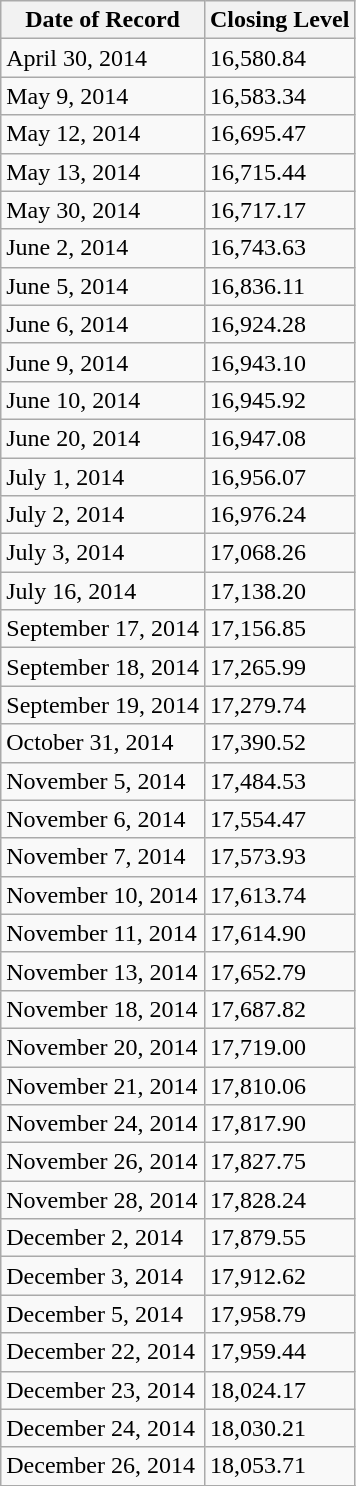<table class="wikitable">
<tr>
<th>Date of Record</th>
<th>Closing Level</th>
</tr>
<tr>
<td>April 30, 2014</td>
<td>16,580.84</td>
</tr>
<tr>
<td>May 9, 2014</td>
<td>16,583.34</td>
</tr>
<tr>
<td>May 12, 2014</td>
<td>16,695.47</td>
</tr>
<tr>
<td>May 13, 2014</td>
<td>16,715.44</td>
</tr>
<tr>
<td>May 30, 2014</td>
<td>16,717.17</td>
</tr>
<tr>
<td>June 2, 2014</td>
<td>16,743.63</td>
</tr>
<tr>
<td>June 5, 2014</td>
<td>16,836.11</td>
</tr>
<tr>
<td>June 6, 2014</td>
<td>16,924.28</td>
</tr>
<tr>
<td>June 9, 2014</td>
<td>16,943.10</td>
</tr>
<tr>
<td>June 10, 2014</td>
<td>16,945.92</td>
</tr>
<tr>
<td>June 20, 2014</td>
<td>16,947.08</td>
</tr>
<tr>
<td>July 1, 2014</td>
<td>16,956.07</td>
</tr>
<tr>
<td>July 2, 2014</td>
<td>16,976.24</td>
</tr>
<tr>
<td>July 3, 2014</td>
<td>17,068.26</td>
</tr>
<tr>
<td>July 16, 2014</td>
<td>17,138.20</td>
</tr>
<tr>
<td>September 17, 2014</td>
<td>17,156.85</td>
</tr>
<tr>
<td>September 18, 2014</td>
<td>17,265.99</td>
</tr>
<tr>
<td>September 19, 2014</td>
<td>17,279.74</td>
</tr>
<tr>
<td>October 31, 2014</td>
<td>17,390.52</td>
</tr>
<tr>
<td>November 5, 2014</td>
<td>17,484.53</td>
</tr>
<tr>
<td>November 6, 2014</td>
<td>17,554.47</td>
</tr>
<tr>
<td>November 7, 2014</td>
<td>17,573.93</td>
</tr>
<tr>
<td>November 10, 2014</td>
<td>17,613.74</td>
</tr>
<tr>
<td>November 11, 2014</td>
<td>17,614.90</td>
</tr>
<tr>
<td>November 13, 2014</td>
<td>17,652.79</td>
</tr>
<tr>
<td>November 18, 2014</td>
<td>17,687.82</td>
</tr>
<tr>
<td>November 20, 2014</td>
<td>17,719.00</td>
</tr>
<tr>
<td>November 21, 2014</td>
<td>17,810.06</td>
</tr>
<tr>
<td>November 24, 2014</td>
<td>17,817.90</td>
</tr>
<tr>
<td>November 26, 2014</td>
<td>17,827.75</td>
</tr>
<tr>
<td>November 28, 2014</td>
<td>17,828.24</td>
</tr>
<tr>
<td>December 2, 2014</td>
<td>17,879.55</td>
</tr>
<tr>
<td>December 3, 2014</td>
<td>17,912.62</td>
</tr>
<tr>
<td>December 5, 2014</td>
<td>17,958.79</td>
</tr>
<tr>
<td>December 22, 2014</td>
<td>17,959.44</td>
</tr>
<tr>
<td>December 23, 2014</td>
<td>18,024.17</td>
</tr>
<tr>
<td>December 24, 2014</td>
<td>18,030.21</td>
</tr>
<tr>
<td>December 26, 2014</td>
<td>18,053.71</td>
</tr>
<tr>
</tr>
</table>
